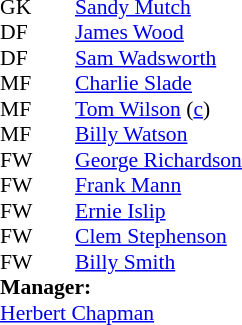<table style="font-size:90%; margin:0.2em auto;" cellspacing="0" cellpadding="0">
<tr>
<th width="25"></th>
<th width="25"></th>
</tr>
<tr>
<td>GK</td>
<td></td>
<td> <a href='#'>Sandy Mutch</a></td>
</tr>
<tr>
<td>DF</td>
<td></td>
<td> <a href='#'>James Wood</a></td>
</tr>
<tr>
<td>DF</td>
<td></td>
<td> <a href='#'>Sam Wadsworth</a></td>
</tr>
<tr>
<td>MF</td>
<td></td>
<td> <a href='#'>Charlie Slade</a></td>
</tr>
<tr>
<td>MF</td>
<td></td>
<td> <a href='#'>Tom Wilson</a> (<a href='#'>c</a>)</td>
</tr>
<tr>
<td>MF</td>
<td></td>
<td> <a href='#'>Billy Watson</a></td>
</tr>
<tr>
<td>FW</td>
<td></td>
<td> <a href='#'>George Richardson</a></td>
</tr>
<tr>
<td>FW</td>
<td></td>
<td> <a href='#'>Frank Mann</a></td>
</tr>
<tr>
<td>FW</td>
<td></td>
<td> <a href='#'>Ernie Islip</a></td>
</tr>
<tr>
<td>FW</td>
<td></td>
<td> <a href='#'>Clem Stephenson</a></td>
</tr>
<tr>
<td>FW</td>
<td></td>
<td> <a href='#'>Billy Smith</a></td>
</tr>
<tr>
<td colspan=3><strong>Manager:</strong></td>
</tr>
<tr>
<td colspan="4"> <a href='#'>Herbert Chapman</a></td>
</tr>
</table>
